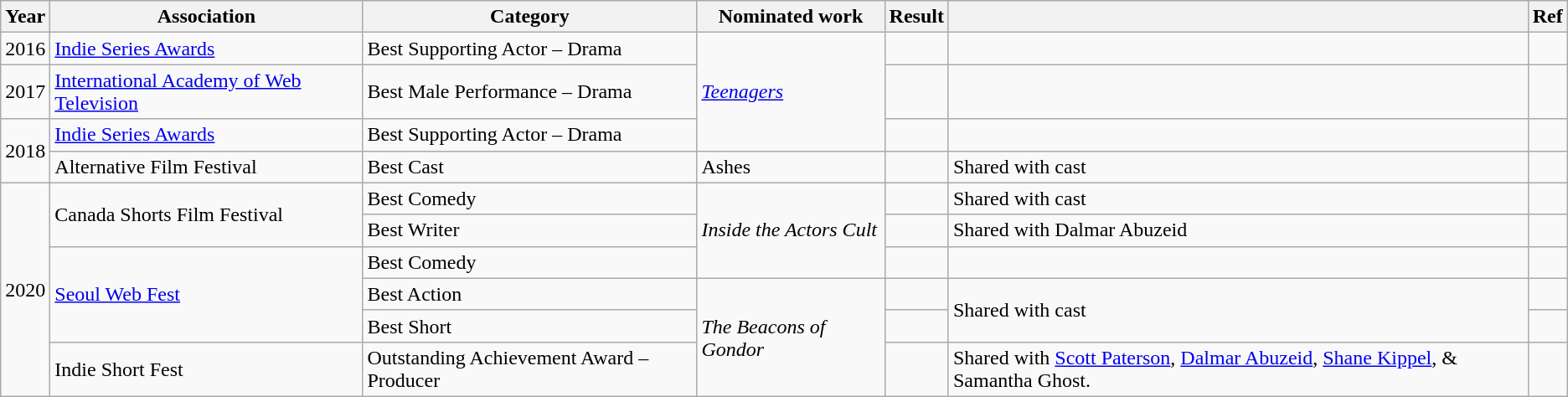<table class="wikitable sortable">
<tr>
<th>Year</th>
<th>Association</th>
<th>Category</th>
<th>Nominated work</th>
<th>Result</th>
<th></th>
<th>Ref</th>
</tr>
<tr>
<td rowspan="1">2016</td>
<td rowspan="1"><a href='#'>Indie Series Awards</a></td>
<td>Best Supporting Actor – Drama</td>
<td rowspan="3"><em><a href='#'>Teenagers</a></em></td>
<td></td>
<td></td>
<td></td>
</tr>
<tr>
<td rowspan="1">2017</td>
<td rowspan="1"><a href='#'>International Academy of Web Television</a></td>
<td>Best Male Performance – Drama</td>
<td></td>
<td></td>
<td></td>
</tr>
<tr>
<td rowspan="2">2018</td>
<td rowspan="1"><a href='#'>Indie Series Awards</a></td>
<td>Best Supporting Actor – Drama</td>
<td></td>
<td></td>
<td></td>
</tr>
<tr>
<td>Alternative Film Festival</td>
<td>Best Cast</td>
<td>Ashes</td>
<td></td>
<td>Shared with cast</td>
<td></td>
</tr>
<tr>
<td rowspan="6">2020</td>
<td rowspan="2">Canada Shorts Film Festival</td>
<td>Best Comedy</td>
<td rowspan="3"><em>Inside the Actors Cult</em></td>
<td></td>
<td>Shared with cast</td>
<td></td>
</tr>
<tr>
<td>Best Writer</td>
<td></td>
<td>Shared with Dalmar Abuzeid</td>
<td></td>
</tr>
<tr>
<td rowspan="3"><a href='#'>Seoul Web Fest</a></td>
<td>Best Comedy</td>
<td></td>
<td></td>
<td></td>
</tr>
<tr>
<td>Best Action</td>
<td rowspan="3"><em>The Beacons of Gondor</em></td>
<td></td>
<td rowspan="2">Shared with cast</td>
<td></td>
</tr>
<tr>
<td>Best Short</td>
<td></td>
<td></td>
</tr>
<tr>
<td>Indie Short Fest</td>
<td>Outstanding Achievement Award – Producer</td>
<td></td>
<td>Shared with <a href='#'>Scott Paterson</a>, <a href='#'>Dalmar Abuzeid</a>, <a href='#'>Shane Kippel</a>, & Samantha Ghost.</td>
<td></td>
</tr>
</table>
